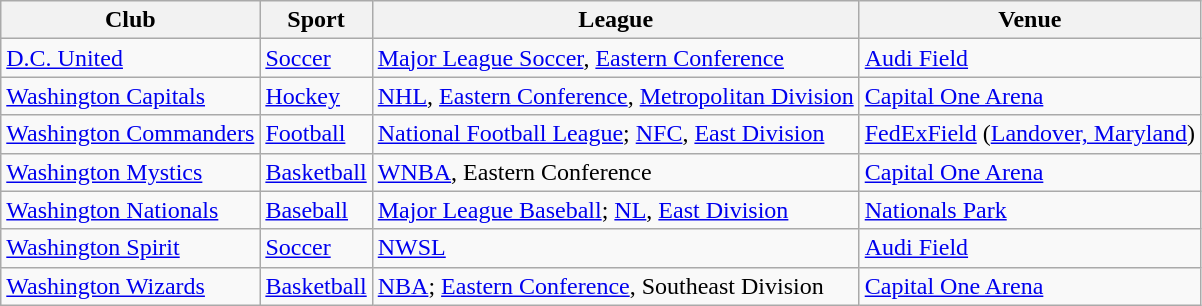<table class=wikitable>
<tr>
<th>Club</th>
<th>Sport</th>
<th>League</th>
<th>Venue</th>
</tr>
<tr>
<td><a href='#'>D.C. United</a></td>
<td><a href='#'>Soccer</a></td>
<td><a href='#'>Major League Soccer</a>, <a href='#'>Eastern Conference</a></td>
<td><a href='#'>Audi Field</a></td>
</tr>
<tr>
<td><a href='#'>Washington Capitals</a></td>
<td><a href='#'>Hockey</a></td>
<td><a href='#'>NHL</a>, <a href='#'>Eastern Conference</a>, <a href='#'>Metropolitan Division</a></td>
<td><a href='#'>Capital One Arena</a></td>
</tr>
<tr>
<td><a href='#'>Washington Commanders</a></td>
<td><a href='#'>Football</a></td>
<td><a href='#'>National Football League</a>; <a href='#'>NFC</a>, <a href='#'>East Division</a></td>
<td><a href='#'>FedExField</a> (<a href='#'>Landover, Maryland</a>)</td>
</tr>
<tr>
<td><a href='#'>Washington Mystics</a></td>
<td><a href='#'>Basketball</a></td>
<td><a href='#'>WNBA</a>, Eastern Conference</td>
<td><a href='#'>Capital One Arena</a></td>
</tr>
<tr>
<td><a href='#'>Washington Nationals</a></td>
<td><a href='#'>Baseball</a></td>
<td><a href='#'>Major League Baseball</a>; <a href='#'>NL</a>, <a href='#'>East Division</a></td>
<td><a href='#'>Nationals Park</a></td>
</tr>
<tr>
<td><a href='#'>Washington Spirit</a></td>
<td><a href='#'>Soccer</a></td>
<td><a href='#'>NWSL</a></td>
<td><a href='#'>Audi Field</a></td>
</tr>
<tr>
<td><a href='#'>Washington Wizards</a></td>
<td><a href='#'>Basketball</a></td>
<td><a href='#'>NBA</a>; <a href='#'>Eastern Conference</a>, Southeast Division</td>
<td><a href='#'>Capital One Arena</a></td>
</tr>
</table>
